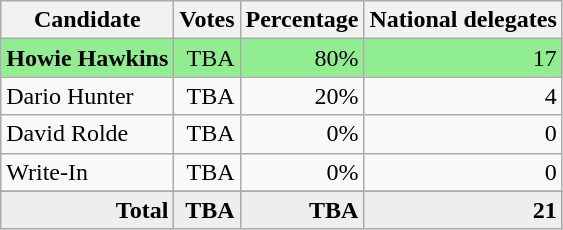<table class="wikitable" style="text-align:right;">
<tr>
<th>Candidate</th>
<th>Votes</th>
<th>Percentage</th>
<th>National delegates</th>
</tr>
<tr style="background:lightgreen;">
<td style="text-align:left;"><strong>Howie Hawkins</strong></td>
<td>TBA</td>
<td>80%</td>
<td>17</td>
</tr>
<tr>
<td style="text-align:left;">Dario Hunter</td>
<td>TBA</td>
<td>20%</td>
<td>4</td>
</tr>
<tr>
<td style="text-align:left;">David Rolde</td>
<td>TBA</td>
<td>0%</td>
<td>0</td>
</tr>
<tr>
<td style="text-align:left;">Write-In</td>
<td>TBA</td>
<td>0%</td>
<td>0</td>
</tr>
<tr>
</tr>
<tr style="background:#eee;">
<td style="margin-right:0.50px"><strong>Total</strong></td>
<td style="margin-right:0.50px"><strong>TBA</strong></td>
<td style="margin-right:0.50px"><strong>TBA</strong></td>
<td style="margin-right:0.50px"><strong>21</strong></td>
</tr>
</table>
